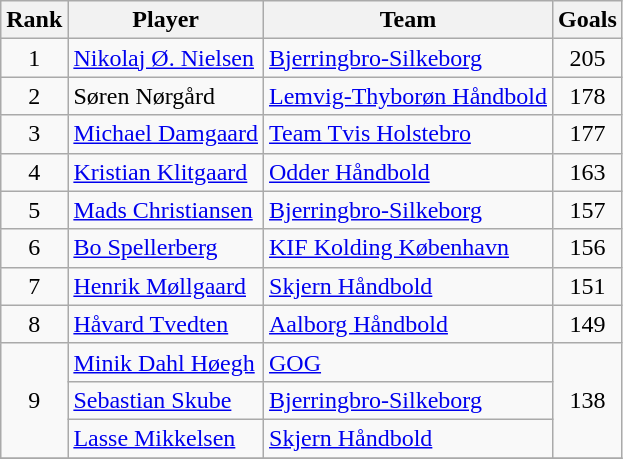<table class="wikitable" style="text-align:center">
<tr>
<th>Rank</th>
<th>Player</th>
<th>Team</th>
<th>Goals</th>
</tr>
<tr>
<td>1</td>
<td align=left> <a href='#'>Nikolaj Ø. Nielsen</a></td>
<td align=left><a href='#'>Bjerringbro-Silkeborg</a></td>
<td>205</td>
</tr>
<tr>
<td>2</td>
<td align=left> Søren Nørgård</td>
<td align=left><a href='#'>Lemvig-Thyborøn Håndbold</a></td>
<td>178</td>
</tr>
<tr>
<td>3</td>
<td align=left> <a href='#'>Michael Damgaard</a></td>
<td align=left><a href='#'>Team Tvis Holstebro</a></td>
<td>177</td>
</tr>
<tr>
<td>4</td>
<td align=left> <a href='#'>Kristian Klitgaard</a></td>
<td align=left><a href='#'>Odder Håndbold</a></td>
<td>163</td>
</tr>
<tr>
<td>5</td>
<td align=left> <a href='#'>Mads Christiansen</a></td>
<td align=left><a href='#'>Bjerringbro-Silkeborg</a></td>
<td>157</td>
</tr>
<tr>
<td>6</td>
<td align=left> <a href='#'>Bo Spellerberg</a></td>
<td align=left><a href='#'>KIF Kolding København</a></td>
<td>156</td>
</tr>
<tr>
<td>7</td>
<td align=left> <a href='#'>Henrik Møllgaard</a></td>
<td align=left><a href='#'>Skjern Håndbold</a></td>
<td>151</td>
</tr>
<tr>
<td>8</td>
<td align=left> <a href='#'>Håvard Tvedten</a></td>
<td align=left><a href='#'>Aalborg Håndbold</a></td>
<td>149</td>
</tr>
<tr>
<td rowspan="3">9</td>
<td align=left> <a href='#'>Minik Dahl Høegh</a></td>
<td align=left><a href='#'>GOG</a></td>
<td rowspan="3">138</td>
</tr>
<tr>
<td align=left> <a href='#'>Sebastian Skube</a></td>
<td align=left><a href='#'>Bjerringbro-Silkeborg</a></td>
</tr>
<tr>
<td align=left> <a href='#'>Lasse Mikkelsen</a></td>
<td align=left><a href='#'>Skjern Håndbold</a></td>
</tr>
<tr>
</tr>
</table>
